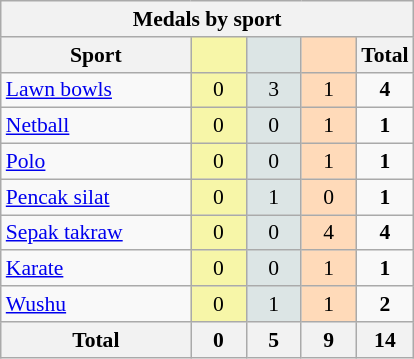<table class="wikitable" style="font-size:90%; text-align:center;">
<tr>
<th colspan=5>Medals by sport</th>
</tr>
<tr>
<th width=120>Sport</th>
<th scope="col" width=30 style="background:#F7F6A8;"></th>
<th scope="col" width=30 style="background:#DCE5E5;"></th>
<th scope="col" width=30 style="background:#FFDAB9;"></th>
<th width=30>Total</th>
</tr>
<tr>
<td align=left><a href='#'>Lawn bowls</a></td>
<td style="background:#F7F6A8;">0</td>
<td style="background:#DCE5E5;">3</td>
<td style="background:#FFDAB9;">1</td>
<td><strong>4</strong></td>
</tr>
<tr>
<td align=left><a href='#'>Netball</a></td>
<td style="background:#F7F6A8;">0</td>
<td style="background:#DCE5E5;">0</td>
<td style="background:#FFDAB9;">1</td>
<td><strong>1</strong></td>
</tr>
<tr>
<td align=left><a href='#'>Polo</a></td>
<td style="background:#F7F6A8;">0</td>
<td style="background:#DCE5E5;">0</td>
<td style="background:#FFDAB9;">1</td>
<td><strong>1</strong></td>
</tr>
<tr>
<td align=left><a href='#'>Pencak silat</a></td>
<td style="background:#F7F6A8;">0</td>
<td style="background:#DCE5E5;">1</td>
<td style="background:#FFDAB9;">0</td>
<td><strong>1</strong></td>
</tr>
<tr>
<td align=left><a href='#'>Sepak takraw</a></td>
<td style="background:#F7F6A8;">0</td>
<td style="background:#DCE5E5;">0</td>
<td style="background:#FFDAB9;">4</td>
<td><strong>4</strong></td>
</tr>
<tr>
<td align=left><a href='#'>Karate</a></td>
<td style="background:#F7F6A8;">0</td>
<td style="background:#DCE5E5;">0</td>
<td style="background:#FFDAB9;">1</td>
<td><strong>1</strong></td>
</tr>
<tr>
<td align=left><a href='#'>Wushu</a></td>
<td style="background:#F7F6A8;">0</td>
<td style="background:#DCE5E5;">1</td>
<td style="background:#FFDAB9;">1</td>
<td><strong>2</strong></td>
</tr>
<tr class="sortbottom">
<th>Total</th>
<th>0</th>
<th>5</th>
<th>9</th>
<th>14</th>
</tr>
</table>
